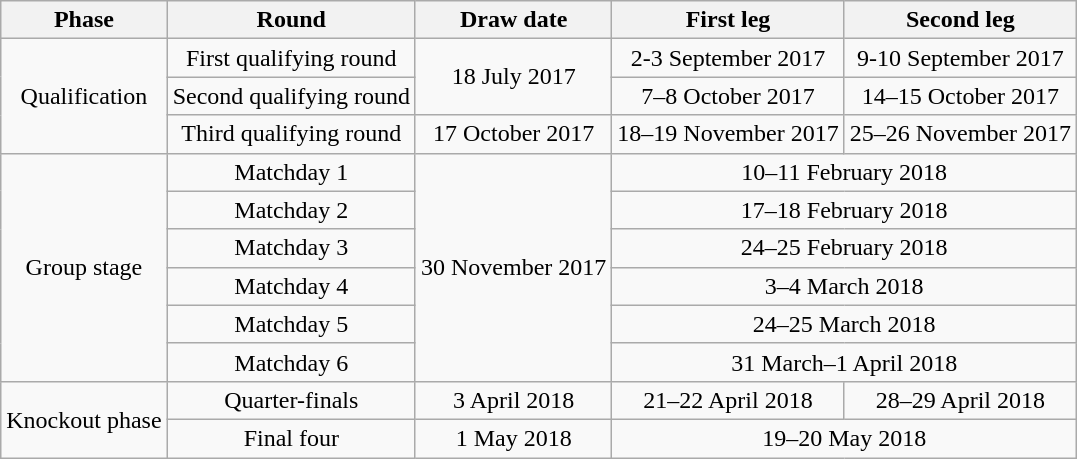<table class="wikitable" style="text-align:center">
<tr>
<th>Phase</th>
<th>Round</th>
<th>Draw date</th>
<th>First leg</th>
<th>Second leg</th>
</tr>
<tr>
<td rowspan=3>Qualification</td>
<td>First qualifying round</td>
<td rowspan=2>18 July 2017</td>
<td>2-3 September 2017</td>
<td>9-10 September 2017</td>
</tr>
<tr>
<td>Second qualifying round</td>
<td>7–8 October 2017</td>
<td>14–15 October 2017</td>
</tr>
<tr>
<td>Third qualifying round</td>
<td>17 October 2017</td>
<td>18–19 November 2017</td>
<td>25–26 November 2017</td>
</tr>
<tr>
<td rowspan=6>Group stage</td>
<td>Matchday 1</td>
<td rowspan=6>30 November 2017</td>
<td colspan=2>10–11 February 2018</td>
</tr>
<tr>
<td>Matchday 2</td>
<td colspan=2>17–18 February 2018</td>
</tr>
<tr>
<td>Matchday 3</td>
<td colspan=2>24–25 February 2018</td>
</tr>
<tr>
<td>Matchday 4</td>
<td colspan=2>3–4 March 2018</td>
</tr>
<tr>
<td>Matchday 5</td>
<td colspan=2>24–25 March 2018</td>
</tr>
<tr>
<td>Matchday 6</td>
<td colspan=2>31 March–1 April 2018</td>
</tr>
<tr>
<td rowspan=3>Knockout phase</td>
<td>Quarter-finals</td>
<td>3 April 2018</td>
<td>21–22 April 2018</td>
<td>28–29 April 2018</td>
</tr>
<tr>
<td>Final four</td>
<td>1 May 2018</td>
<td colspan=2>19–20 May 2018</td>
</tr>
</table>
